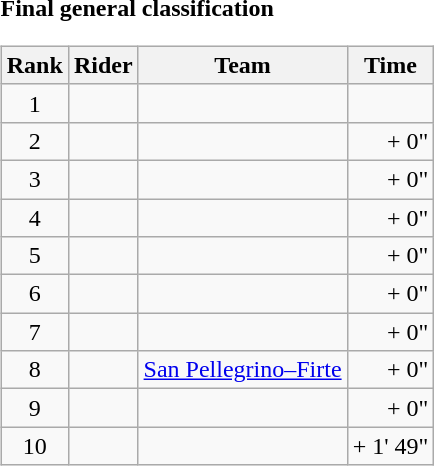<table>
<tr>
<td><strong>Final general classification</strong><br><table class="wikitable">
<tr>
<th scope="col">Rank</th>
<th scope="col">Rider</th>
<th scope="col">Team</th>
<th scope="col">Time</th>
</tr>
<tr>
<td style="text-align:center;">1</td>
<td></td>
<td></td>
<td style="text-align:right;"></td>
</tr>
<tr>
<td style="text-align:center;">2</td>
<td></td>
<td></td>
<td style="text-align:right;">+ 0"</td>
</tr>
<tr>
<td style="text-align:center;">3</td>
<td></td>
<td></td>
<td style="text-align:right;">+ 0"</td>
</tr>
<tr>
<td style="text-align:center;">4</td>
<td></td>
<td></td>
<td style="text-align:right;">+ 0"</td>
</tr>
<tr>
<td style="text-align:center;">5</td>
<td></td>
<td></td>
<td style="text-align:right;">+ 0"</td>
</tr>
<tr>
<td style="text-align:center;">6</td>
<td></td>
<td></td>
<td style="text-align:right;">+ 0"</td>
</tr>
<tr>
<td style="text-align:center;">7</td>
<td></td>
<td></td>
<td style="text-align:right;">+ 0"</td>
</tr>
<tr>
<td style="text-align:center;">8</td>
<td></td>
<td><a href='#'>San Pellegrino–Firte</a></td>
<td style="text-align:right;">+ 0"</td>
</tr>
<tr>
<td style="text-align:center;">9</td>
<td></td>
<td></td>
<td style="text-align:right;">+ 0"</td>
</tr>
<tr>
<td style="text-align:center;">10</td>
<td></td>
<td></td>
<td style="text-align:right;">+ 1' 49"</td>
</tr>
</table>
</td>
</tr>
</table>
